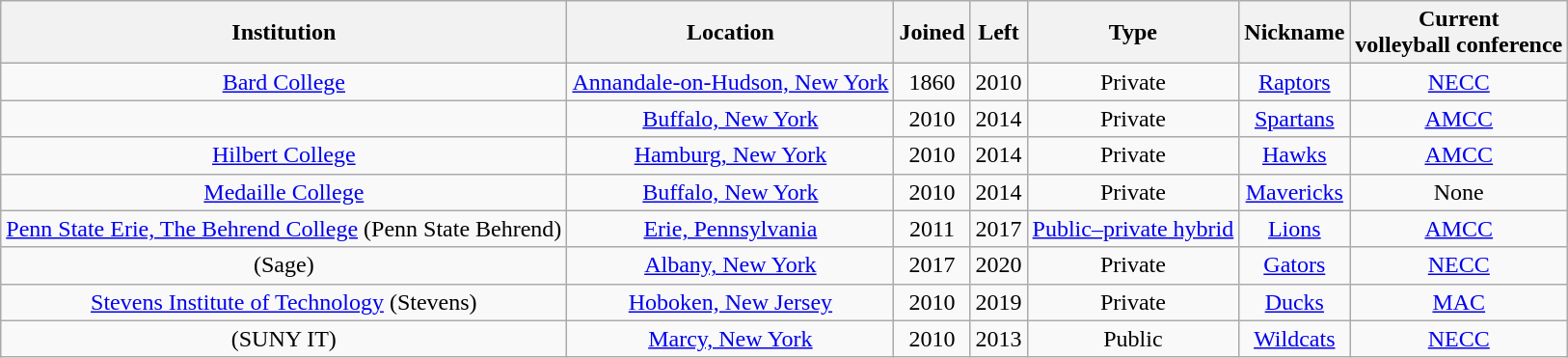<table class="wikitable sortable" style="text-align:center;">
<tr>
<th>Institution</th>
<th>Location</th>
<th>Joined</th>
<th>Left</th>
<th>Type</th>
<th>Nickname</th>
<th>Current<br>volleyball conference</th>
</tr>
<tr>
<td><a href='#'>Bard College</a></td>
<td><a href='#'>Annandale-on-Hudson, New York</a></td>
<td>1860</td>
<td>2010</td>
<td>Private</td>
<td><a href='#'>Raptors</a></td>
<td><a href='#'>NECC</a></td>
</tr>
<tr>
<td></td>
<td><a href='#'>Buffalo, New York</a></td>
<td>2010</td>
<td>2014</td>
<td>Private</td>
<td><a href='#'>Spartans</a></td>
<td><a href='#'>AMCC</a></td>
</tr>
<tr>
<td><a href='#'>Hilbert College</a></td>
<td><a href='#'>Hamburg, New York</a></td>
<td>2010</td>
<td>2014</td>
<td>Private</td>
<td><a href='#'>Hawks</a></td>
<td><a href='#'>AMCC</a></td>
</tr>
<tr>
<td><a href='#'>Medaille College</a></td>
<td><a href='#'>Buffalo, New York</a></td>
<td>2010</td>
<td>2014</td>
<td>Private</td>
<td><a href='#'>Mavericks</a></td>
<td>None</td>
</tr>
<tr>
<td><a href='#'>Penn State Erie, The Behrend College</a> (Penn State Behrend)</td>
<td><a href='#'>Erie, Pennsylvania</a></td>
<td>2011</td>
<td>2017</td>
<td><a href='#'>Public–private hybrid</a></td>
<td><a href='#'>Lions</a></td>
<td><a href='#'>AMCC</a></td>
</tr>
<tr>
<td> (Sage)</td>
<td><a href='#'>Albany, New York</a></td>
<td>2017</td>
<td>2020</td>
<td>Private</td>
<td><a href='#'>Gators</a></td>
<td><a href='#'>NECC</a></td>
</tr>
<tr>
<td><a href='#'>Stevens Institute of Technology</a> (Stevens)</td>
<td><a href='#'>Hoboken, New Jersey</a></td>
<td>2010</td>
<td>2019</td>
<td>Private</td>
<td><a href='#'>Ducks</a></td>
<td><a href='#'>MAC</a></td>
</tr>
<tr>
<td> (SUNY IT)</td>
<td><a href='#'>Marcy, New York</a></td>
<td>2010</td>
<td>2013</td>
<td>Public</td>
<td><a href='#'>Wildcats</a></td>
<td><a href='#'>NECC</a></td>
</tr>
</table>
